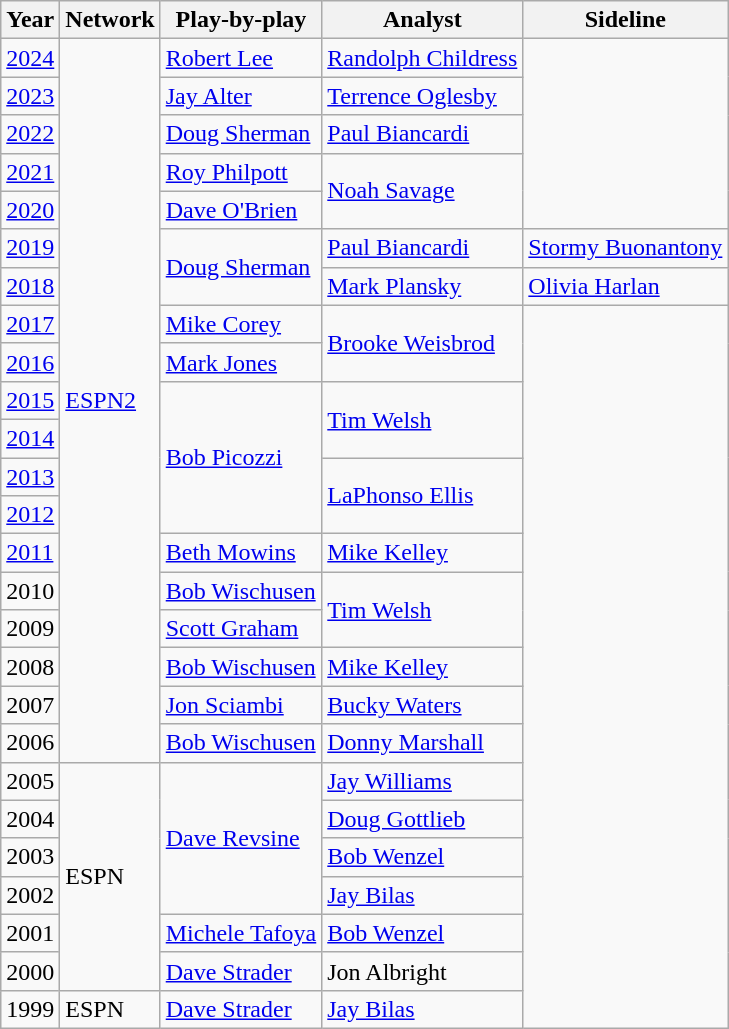<table class="wikitable">
<tr>
<th>Year</th>
<th>Network</th>
<th>Play-by-play</th>
<th>Analyst</th>
<th>Sideline</th>
</tr>
<tr>
<td><a href='#'>2024</a></td>
<td rowspan=19><a href='#'>ESPN2</a></td>
<td><a href='#'>Robert Lee</a></td>
<td><a href='#'>Randolph Childress</a></td>
</tr>
<tr>
<td><a href='#'>2023</a></td>
<td><a href='#'>Jay Alter</a></td>
<td><a href='#'>Terrence Oglesby</a></td>
</tr>
<tr>
<td><a href='#'>2022</a></td>
<td><a href='#'>Doug Sherman</a></td>
<td><a href='#'>Paul Biancardi</a></td>
</tr>
<tr>
<td><a href='#'>2021</a></td>
<td><a href='#'>Roy Philpott</a></td>
<td rowspan=2><a href='#'>Noah Savage</a></td>
</tr>
<tr>
<td><a href='#'>2020</a></td>
<td><a href='#'>Dave O'Brien</a></td>
</tr>
<tr>
<td><a href='#'>2019</a></td>
<td rowspan=2><a href='#'>Doug Sherman</a></td>
<td><a href='#'>Paul Biancardi</a></td>
<td><a href='#'>Stormy Buonantony</a></td>
</tr>
<tr>
<td><a href='#'>2018</a></td>
<td><a href='#'>Mark Plansky</a></td>
<td><a href='#'>Olivia Harlan</a></td>
</tr>
<tr>
<td><a href='#'>2017</a></td>
<td><a href='#'>Mike Corey</a></td>
<td rowspan=2><a href='#'>Brooke Weisbrod</a></td>
</tr>
<tr>
<td><a href='#'>2016</a></td>
<td><a href='#'>Mark Jones</a></td>
</tr>
<tr>
<td><a href='#'>2015</a></td>
<td rowspan=4><a href='#'>Bob Picozzi</a></td>
<td rowspan=2><a href='#'>Tim Welsh</a></td>
</tr>
<tr>
<td><a href='#'>2014</a></td>
</tr>
<tr>
<td><a href='#'>2013</a></td>
<td rowspan=2><a href='#'>LaPhonso Ellis</a></td>
</tr>
<tr>
<td><a href='#'>2012</a></td>
</tr>
<tr>
<td><a href='#'>2011</a></td>
<td><a href='#'>Beth Mowins</a></td>
<td><a href='#'>Mike Kelley</a></td>
</tr>
<tr>
<td>2010</td>
<td><a href='#'>Bob Wischusen</a></td>
<td rowspan=2><a href='#'>Tim Welsh</a></td>
</tr>
<tr>
<td>2009</td>
<td><a href='#'>Scott Graham</a></td>
</tr>
<tr>
<td>2008</td>
<td><a href='#'>Bob Wischusen</a></td>
<td><a href='#'>Mike Kelley</a></td>
</tr>
<tr>
<td>2007</td>
<td><a href='#'>Jon Sciambi</a></td>
<td><a href='#'>Bucky Waters</a></td>
</tr>
<tr>
<td>2006</td>
<td><a href='#'>Bob Wischusen</a></td>
<td><a href='#'>Donny Marshall</a></td>
</tr>
<tr>
<td>2005</td>
<td rowspan=6>ESPN</td>
<td rowspan=4><a href='#'>Dave Revsine</a></td>
<td><a href='#'>Jay Williams</a></td>
</tr>
<tr>
<td>2004</td>
<td><a href='#'>Doug Gottlieb</a></td>
</tr>
<tr>
<td>2003</td>
<td><a href='#'>Bob Wenzel</a></td>
</tr>
<tr>
<td>2002</td>
<td><a href='#'>Jay Bilas</a></td>
</tr>
<tr>
<td>2001</td>
<td><a href='#'>Michele Tafoya</a></td>
<td><a href='#'>Bob Wenzel</a></td>
</tr>
<tr>
<td>2000</td>
<td><a href='#'>Dave Strader</a></td>
<td>Jon Albright</td>
</tr>
<tr>
<td>1999</td>
<td rowspan=6>ESPN</td>
<td rowspan=5><a href='#'>Dave Strader</a></td>
<td><a href='#'>Jay Bilas</a></td>
</tr>
</table>
